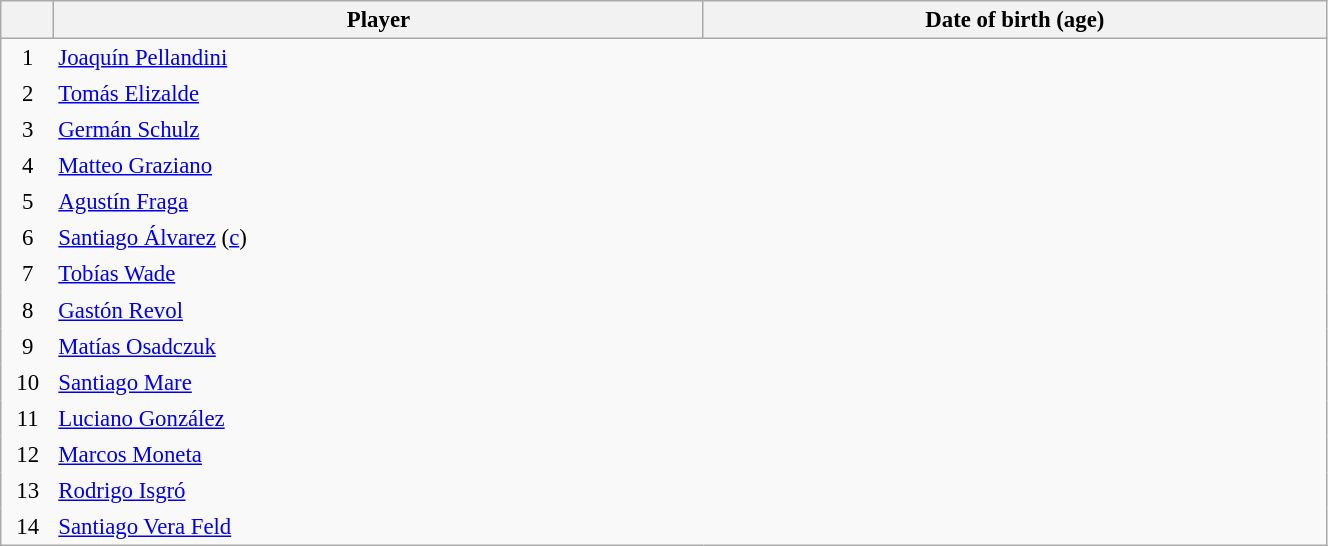<table class="sortable wikitable plainrowheaders" style="font-size:95%; width: 70%">
<tr>
<th scope="col" style="width:4%"></th>
<th scope="col">Player</th>
<th scope="col">Date of birth (age)</th>
</tr>
<tr>
<td style="text-align:center; border:0">1</td>
<td style="text-align:left; border:0"><a href='#'>Joaquín Pellandini</a></td>
<td style="text-align:left; border:0"></td>
</tr>
<tr>
<td style="text-align:center; border:0">2</td>
<td style="text-align:left; border:0"><a href='#'>Tomás Elizalde</a></td>
<td style="text-align:left; border:0"></td>
</tr>
<tr>
<td style="text-align:center; border:0">3</td>
<td style="text-align:left; border:0"><a href='#'>Germán Schulz</a></td>
<td style="text-align:left; border:0"></td>
</tr>
<tr>
<td style="text-align:center; border:0">4</td>
<td style="text-align:left; border:0"><a href='#'>Matteo Graziano</a></td>
<td style="text-align:left; border:0"></td>
</tr>
<tr>
<td style="text-align:center; border:0">5</td>
<td style="text-align:left; border:0"><a href='#'>Agustín Fraga</a></td>
<td style="text-align:left; border:0"></td>
</tr>
<tr>
<td style="text-align:center; border:0">6</td>
<td style="text-align:left; border:0"><a href='#'>Santiago Álvarez</a> (<a href='#'>c</a>)</td>
<td style="text-align:left; border:0"></td>
</tr>
<tr>
<td style="text-align:center; border:0">7</td>
<td style="text-align:left; border:0"><a href='#'>Tobías Wade</a></td>
<td style="text-align:left; border:0"></td>
</tr>
<tr>
<td style="text-align:center; border:0">8</td>
<td style="text-align:left; border:0"><a href='#'>Gastón Revol</a></td>
<td style="text-align:left; border:0"></td>
</tr>
<tr>
<td style="text-align:center; border:0">9</td>
<td style="text-align:left; border:0"><a href='#'>Matías Osadczuk</a></td>
<td style="text-align:left; border:0"></td>
</tr>
<tr>
<td style="text-align:center; border:0">10</td>
<td style="text-align:left; border:0"><a href='#'>Santiago Mare</a></td>
<td style="text-align:left; border:0"></td>
</tr>
<tr>
<td style="text-align:center; border:0">11</td>
<td style="text-align:left; border:0"><a href='#'>Luciano González</a></td>
<td style="text-align:left; border:0"></td>
</tr>
<tr>
<td style="text-align:center; border:0">12</td>
<td style="text-align:left; border:0"><a href='#'>Marcos Moneta</a></td>
<td style="text-align:left; border:0"></td>
</tr>
<tr>
<td style="text-align:center; border:0">13</td>
<td style="text-align:left; border:0"><a href='#'>Rodrigo Isgró</a></td>
<td style="text-align:left; border:0"></td>
</tr>
<tr>
<td style="text-align:center; border:0">14</td>
<td style="text-align:left; border:0"><a href='#'>Santiago Vera Feld</a></td>
<td style="text-align:left; border:0"></td>
</tr>
</table>
